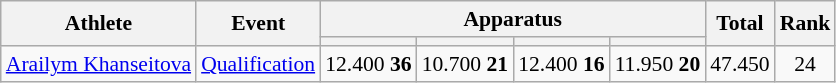<table class="wikitable" style="font-size:90%">
<tr>
<th rowspan=2>Athlete</th>
<th rowspan=2>Event</th>
<th colspan =4>Apparatus</th>
<th rowspan=2>Total</th>
<th rowspan=2>Rank</th>
</tr>
<tr style="font-size:95%">
<th></th>
<th></th>
<th></th>
<th></th>
</tr>
<tr align=center>
<td align=left><a href='#'>Arailym Khanseitova</a></td>
<td align=left><a href='#'>Qualification</a></td>
<td>12.400	<strong>36	</strong></td>
<td>10.700	<strong>21</strong></td>
<td>12.400	<strong>16</strong></td>
<td>11.950	<strong>20</strong></td>
<td>47.450</td>
<td>24</td>
</tr>
</table>
